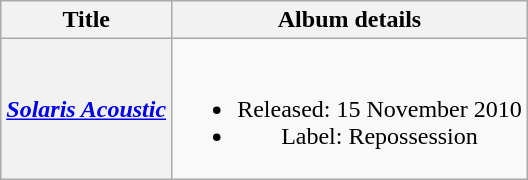<table class="wikitable plainrowheaders" style="text-align:center;">
<tr>
<th scope="col">Title</th>
<th scope="col">Album details</th>
</tr>
<tr>
<th scope="row"><em><a href='#'>Solaris Acoustic</a></em></th>
<td><br><ul><li>Released: 15 November 2010</li><li>Label: Repossession</li></ul></td>
</tr>
</table>
